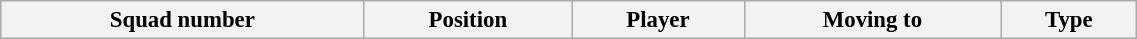<table class="wikitable sortable" style="width:60%; text-align:left; font-size:95%;">
<tr>
<th>Squad number</th>
<th>Position</th>
<th>Player</th>
<th>Moving to</th>
<th>Type</th>
</tr>
</table>
